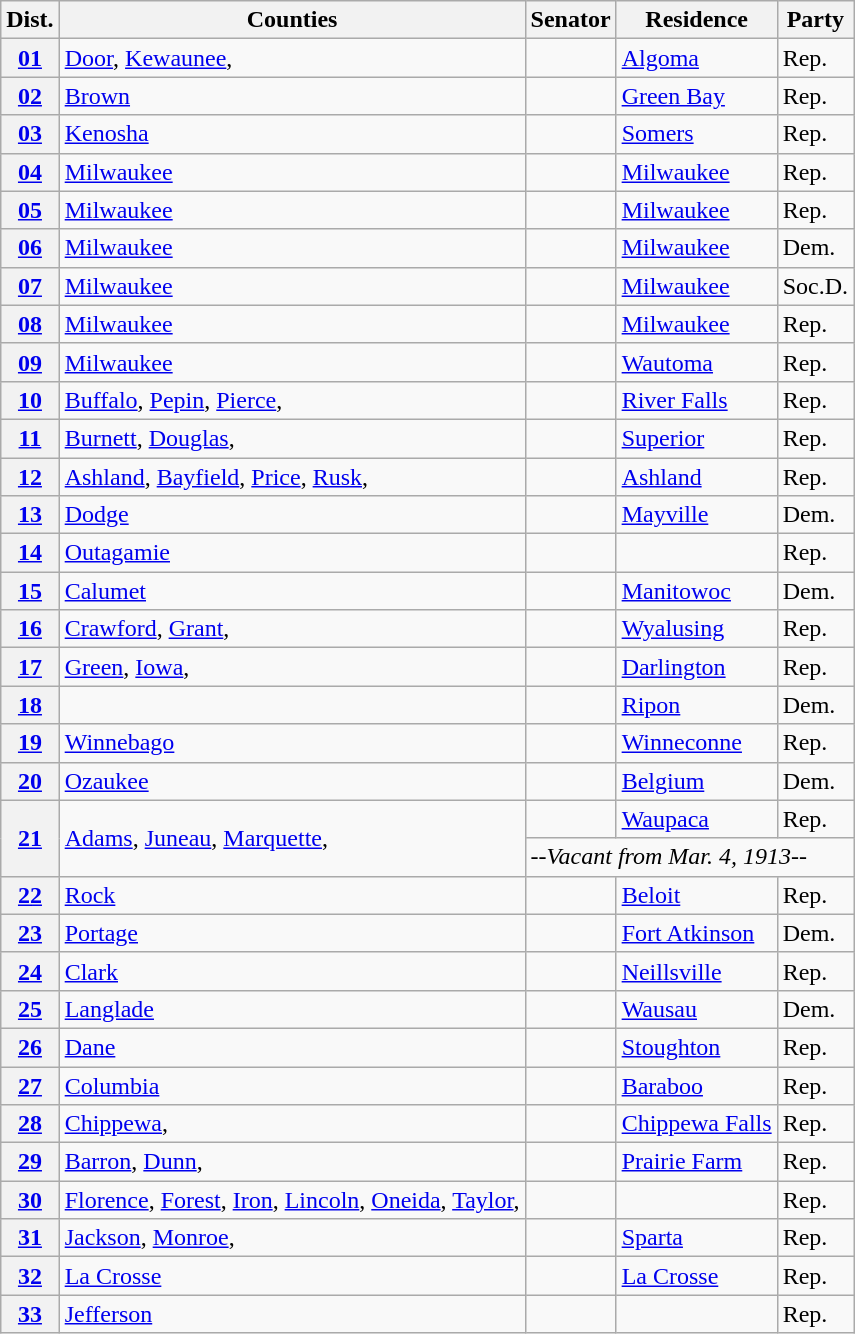<table class="wikitable sortable">
<tr>
<th>Dist.</th>
<th>Counties</th>
<th>Senator</th>
<th>Residence</th>
<th>Party</th>
</tr>
<tr>
<th><a href='#'>01</a></th>
<td><a href='#'>Door</a>, <a href='#'>Kewaunee</a>, </td>
<td></td>
<td><a href='#'>Algoma</a></td>
<td>Rep.</td>
</tr>
<tr>
<th><a href='#'>02</a></th>
<td><a href='#'>Brown</a> </td>
<td></td>
<td><a href='#'>Green Bay</a></td>
<td>Rep.</td>
</tr>
<tr>
<th><a href='#'>03</a></th>
<td><a href='#'>Kenosha</a> </td>
<td></td>
<td><a href='#'>Somers</a></td>
<td>Rep.</td>
</tr>
<tr>
<th><a href='#'>04</a></th>
<td><a href='#'>Milwaukee</a> </td>
<td></td>
<td><a href='#'>Milwaukee</a></td>
<td>Rep.</td>
</tr>
<tr>
<th><a href='#'>05</a></th>
<td><a href='#'>Milwaukee</a>  </td>
<td></td>
<td><a href='#'>Milwaukee</a></td>
<td>Rep.</td>
</tr>
<tr>
<th><a href='#'>06</a></th>
<td><a href='#'>Milwaukee</a> </td>
<td></td>
<td><a href='#'>Milwaukee</a></td>
<td>Dem.</td>
</tr>
<tr>
<th><a href='#'>07</a></th>
<td><a href='#'>Milwaukee</a> </td>
<td></td>
<td><a href='#'>Milwaukee</a></td>
<td>Soc.D.</td>
</tr>
<tr>
<th><a href='#'>08</a></th>
<td><a href='#'>Milwaukee</a> </td>
<td></td>
<td><a href='#'>Milwaukee</a></td>
<td>Rep.</td>
</tr>
<tr>
<th><a href='#'>09</a></th>
<td><a href='#'>Milwaukee</a> </td>
<td></td>
<td><a href='#'>Wautoma</a></td>
<td>Rep.</td>
</tr>
<tr>
<th><a href='#'>10</a></th>
<td><a href='#'>Buffalo</a>, <a href='#'>Pepin</a>, <a href='#'>Pierce</a>, </td>
<td></td>
<td><a href='#'>River Falls</a></td>
<td>Rep.</td>
</tr>
<tr>
<th><a href='#'>11</a></th>
<td><a href='#'>Burnett</a>, <a href='#'>Douglas</a>, </td>
<td></td>
<td><a href='#'>Superior</a></td>
<td>Rep.</td>
</tr>
<tr>
<th><a href='#'>12</a></th>
<td><a href='#'>Ashland</a>, <a href='#'>Bayfield</a>, <a href='#'>Price</a>, <a href='#'>Rusk</a>, </td>
<td></td>
<td><a href='#'>Ashland</a></td>
<td>Rep.</td>
</tr>
<tr>
<th><a href='#'>13</a></th>
<td><a href='#'>Dodge</a> </td>
<td></td>
<td><a href='#'>Mayville</a></td>
<td>Dem.</td>
</tr>
<tr>
<th><a href='#'>14</a></th>
<td><a href='#'>Outagamie</a> </td>
<td></td>
<td></td>
<td>Rep.</td>
</tr>
<tr>
<th><a href='#'>15</a></th>
<td><a href='#'>Calumet</a> </td>
<td></td>
<td><a href='#'>Manitowoc</a></td>
<td>Dem.</td>
</tr>
<tr>
<th><a href='#'>16</a></th>
<td><a href='#'>Crawford</a>, <a href='#'>Grant</a>, </td>
<td></td>
<td><a href='#'>Wyalusing</a></td>
<td>Rep.</td>
</tr>
<tr>
<th><a href='#'>17</a></th>
<td><a href='#'>Green</a>, <a href='#'>Iowa</a>, </td>
<td></td>
<td><a href='#'>Darlington</a></td>
<td>Rep.</td>
</tr>
<tr>
<th><a href='#'>18</a></th>
<td> </td>
<td></td>
<td><a href='#'>Ripon</a></td>
<td>Dem.</td>
</tr>
<tr>
<th><a href='#'>19</a></th>
<td><a href='#'>Winnebago</a></td>
<td></td>
<td><a href='#'>Winneconne</a></td>
<td>Rep.</td>
</tr>
<tr>
<th><a href='#'>20</a></th>
<td><a href='#'>Ozaukee</a> </td>
<td></td>
<td><a href='#'>Belgium</a></td>
<td>Dem.</td>
</tr>
<tr>
<th rowspan="2"><a href='#'>21</a></th>
<td rowspan="2"><a href='#'>Adams</a>, <a href='#'>Juneau</a>, <a href='#'>Marquette</a>, </td>
<td> </td>
<td><a href='#'>Waupaca</a></td>
<td>Rep.</td>
</tr>
<tr>
<td colspan="3"><em>--Vacant from Mar. 4, 1913--</em></td>
</tr>
<tr>
<th><a href='#'>22</a></th>
<td><a href='#'>Rock</a> </td>
<td></td>
<td><a href='#'>Beloit</a></td>
<td>Rep.</td>
</tr>
<tr>
<th><a href='#'>23</a></th>
<td><a href='#'>Portage</a> </td>
<td></td>
<td><a href='#'>Fort Atkinson</a></td>
<td>Dem.</td>
</tr>
<tr>
<th><a href='#'>24</a></th>
<td><a href='#'>Clark</a> </td>
<td></td>
<td><a href='#'>Neillsville</a></td>
<td>Rep.</td>
</tr>
<tr>
<th><a href='#'>25</a></th>
<td><a href='#'>Langlade</a> </td>
<td></td>
<td><a href='#'>Wausau</a></td>
<td>Dem.</td>
</tr>
<tr>
<th><a href='#'>26</a></th>
<td><a href='#'>Dane</a></td>
<td></td>
<td><a href='#'>Stoughton</a></td>
<td>Rep.</td>
</tr>
<tr>
<th><a href='#'>27</a></th>
<td><a href='#'>Columbia</a> </td>
<td></td>
<td><a href='#'>Baraboo</a></td>
<td>Rep.</td>
</tr>
<tr>
<th><a href='#'>28</a></th>
<td><a href='#'>Chippewa</a>, </td>
<td></td>
<td><a href='#'>Chippewa Falls</a></td>
<td>Rep.</td>
</tr>
<tr>
<th><a href='#'>29</a></th>
<td><a href='#'>Barron</a>, <a href='#'>Dunn</a>, </td>
<td></td>
<td><a href='#'>Prairie Farm</a></td>
<td>Rep.</td>
</tr>
<tr>
<th><a href='#'>30</a></th>
<td><a href='#'>Florence</a>, <a href='#'>Forest</a>, <a href='#'>Iron</a>, <a href='#'>Lincoln</a>, <a href='#'>Oneida</a>, <a href='#'>Taylor</a>, </td>
<td></td>
<td></td>
<td>Rep.</td>
</tr>
<tr>
<th><a href='#'>31</a></th>
<td><a href='#'>Jackson</a>, <a href='#'>Monroe</a>, </td>
<td></td>
<td><a href='#'>Sparta</a></td>
<td>Rep.</td>
</tr>
<tr>
<th><a href='#'>32</a></th>
<td><a href='#'>La Crosse</a> </td>
<td></td>
<td><a href='#'>La Crosse</a></td>
<td>Rep.</td>
</tr>
<tr>
<th><a href='#'>33</a></th>
<td><a href='#'>Jefferson</a> </td>
<td></td>
<td></td>
<td>Rep.</td>
</tr>
</table>
